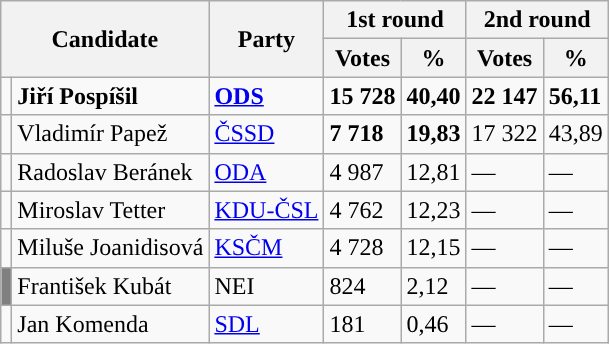<table class="wikitable sortable">
<tr>
<th colspan="2" rowspan="2">Candidate</th>
<th rowspan="2">Party</th>
<th colspan="2">1st round</th>
<th colspan="2">2nd round</th>
</tr>
<tr>
<th>Votes</th>
<th>%</th>
<th>Votes</th>
<th>%</th>
</tr>
<tr>
<td style="background-color:"></td>
<td><strong>Jiří Pospíšil</strong></td>
<td><a href='#'><strong>ODS</strong></a></td>
<td><strong>15 728</strong></td>
<td><strong>40,40</strong></td>
<td><strong>22 147</strong></td>
<td><strong>56,11</strong></td>
</tr>
<tr>
<td style="background-color:"></td>
<td>Vladimír Papež</td>
<td><a href='#'>ČSSD</a></td>
<td><strong>7 718</strong></td>
<td><strong>19,83</strong></td>
<td>17 322</td>
<td>43,89</td>
</tr>
<tr>
<td style="background-color:"></td>
<td>Radoslav Beránek</td>
<td><a href='#'>ODA</a></td>
<td>4 987</td>
<td>12,81</td>
<td>—</td>
<td>—</td>
</tr>
<tr>
<td style="background-color:"></td>
<td>Miroslav Tetter</td>
<td><a href='#'>KDU-ČSL</a></td>
<td>4 762</td>
<td>12,23</td>
<td>—</td>
<td>—</td>
</tr>
<tr>
<td style="background-color:"></td>
<td>Miluše Joanidisová</td>
<td><a href='#'>KSČM</a></td>
<td>4 728</td>
<td>12,15</td>
<td>—</td>
<td>—</td>
</tr>
<tr>
<td style="background-color:gray"></td>
<td>František Kubát</td>
<td>NEI</td>
<td>824</td>
<td>2,12</td>
<td>—</td>
<td>—</td>
</tr>
<tr>
<td style="background-color:"></td>
<td>Jan Komenda</td>
<td><a href='#'>SDL</a></td>
<td>181</td>
<td>0,46</td>
<td>—</td>
<td>—</td>
</tr>
</table>
